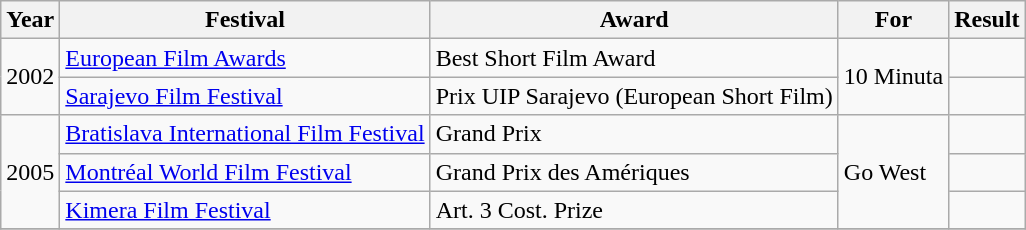<table class="wikitable" border="1">
<tr>
<th>Year</th>
<th>Festival</th>
<th>Award</th>
<th>For</th>
<th>Result</th>
</tr>
<tr>
<td rowspan ="2">2002</td>
<td><a href='#'>European Film Awards</a></td>
<td>Best Short Film Award </td>
<td rowspan ="2">10 Minuta</td>
<td></td>
</tr>
<tr>
<td><a href='#'>Sarajevo Film Festival</a></td>
<td>Prix UIP Sarajevo (European Short Film)</td>
<td></td>
</tr>
<tr>
<td rowspan ="3">2005</td>
<td><a href='#'>Bratislava International Film Festival</a></td>
<td>Grand Prix</td>
<td rowspan ="3">Go West</td>
<td></td>
</tr>
<tr>
<td><a href='#'>Montréal World Film Festival</a></td>
<td>Grand Prix des Amériques</td>
<td></td>
</tr>
<tr>
<td><a href='#'>Kimera Film Festival</a></td>
<td>Art. 3 Cost. Prize</td>
<td></td>
</tr>
<tr>
</tr>
</table>
